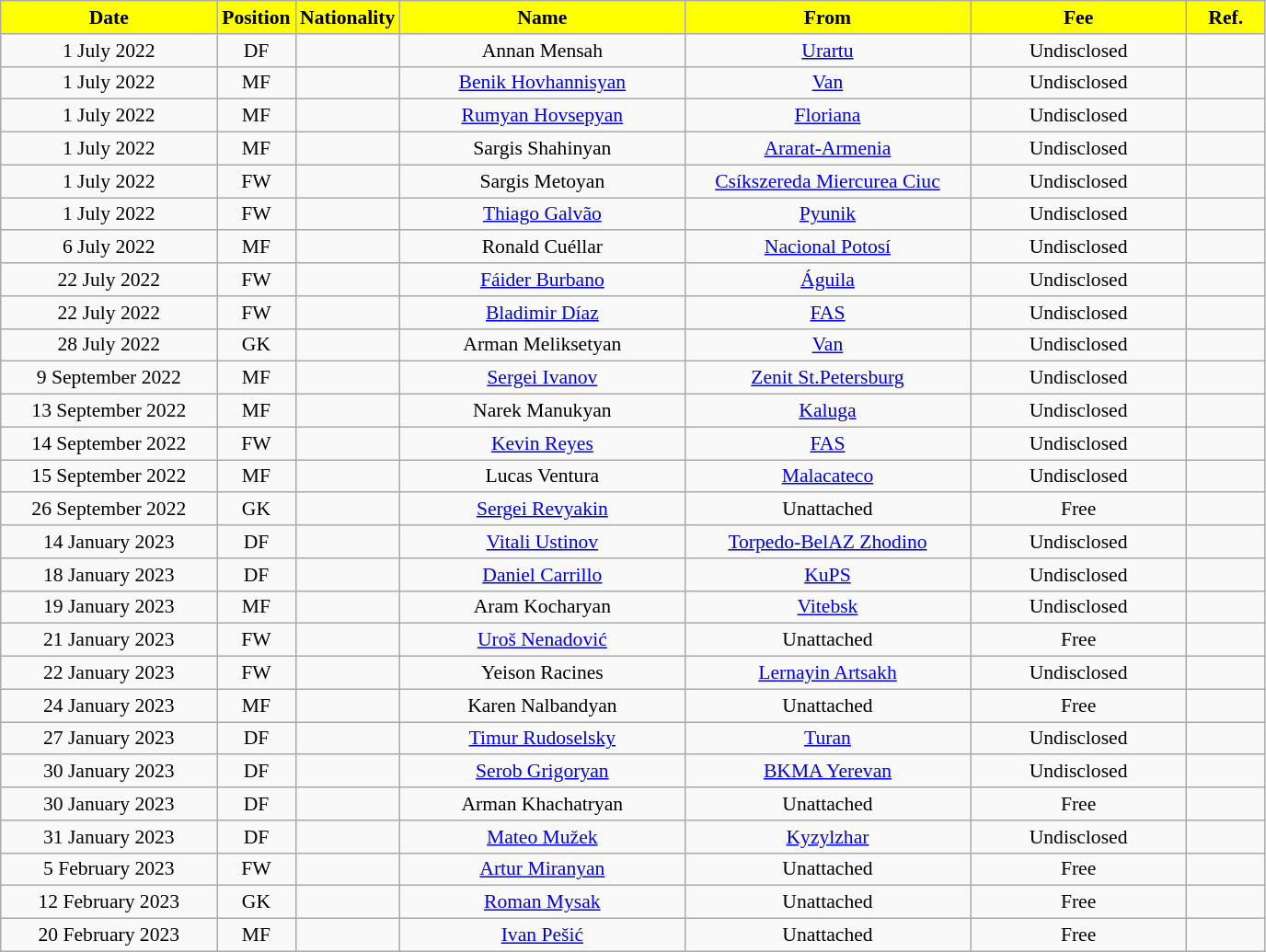<table class="wikitable"  style="text-align:center; font-size:90%; ">
<tr>
<th style="background:yellow; color:#000000; width:150px;">Date</th>
<th style="background:yellow; color:#000000; width:50px;">Position</th>
<th style="background:yellow; color:#000000; width:50px;">Nationality</th>
<th style="background:yellow; color:#000000; width:200px;">Name</th>
<th style="background:yellow; color:#000000; width:200px;">From</th>
<th style="background:yellow; color:#000000; width:150px;">Fee</th>
<th style="background:yellow; color:#000000; width:50px;">Ref.</th>
</tr>
<tr>
<td>1 July 2022</td>
<td>DF</td>
<td></td>
<td>Annan Mensah</td>
<td><a href='#'>Urartu</a></td>
<td>Undisclosed</td>
<td></td>
</tr>
<tr>
<td>1 July 2022</td>
<td>MF</td>
<td></td>
<td><a href='#'>Benik Hovhannisyan</a></td>
<td><a href='#'>Van</a></td>
<td>Undisclosed</td>
<td></td>
</tr>
<tr>
<td>1 July 2022</td>
<td>MF</td>
<td></td>
<td><a href='#'>Rumyan Hovsepyan</a></td>
<td><a href='#'>Floriana</a></td>
<td>Undisclosed</td>
<td></td>
</tr>
<tr>
<td>1 July 2022</td>
<td>MF</td>
<td></td>
<td>Sargis Shahinyan</td>
<td><a href='#'>Ararat-Armenia</a></td>
<td>Undisclosed</td>
<td></td>
</tr>
<tr>
<td>1 July 2022</td>
<td>FW</td>
<td></td>
<td>Sargis Metoyan</td>
<td><a href='#'>Csíkszereda Miercurea Ciuc</a></td>
<td>Undisclosed</td>
<td></td>
</tr>
<tr>
<td>1 July 2022</td>
<td>FW</td>
<td></td>
<td><a href='#'>Thiago Galvão</a></td>
<td><a href='#'>Pyunik</a></td>
<td>Undisclosed</td>
<td></td>
</tr>
<tr>
<td>6 July 2022</td>
<td>MF</td>
<td></td>
<td>Ronald Cuéllar</td>
<td><a href='#'>Nacional Potosí</a></td>
<td>Undisclosed</td>
<td></td>
</tr>
<tr>
<td>22 July 2022</td>
<td>FW</td>
<td></td>
<td><a href='#'>Fáider Burbano</a></td>
<td><a href='#'>Águila</a></td>
<td>Undisclosed</td>
<td></td>
</tr>
<tr>
<td>22 July 2022</td>
<td>FW</td>
<td></td>
<td><a href='#'>Bladimir Díaz</a></td>
<td><a href='#'>FAS</a></td>
<td>Undisclosed</td>
<td></td>
</tr>
<tr>
<td>28 July 2022</td>
<td>GK</td>
<td></td>
<td>Arman Meliksetyan</td>
<td><a href='#'>Van</a></td>
<td>Undisclosed</td>
<td></td>
</tr>
<tr>
<td>9 September 2022</td>
<td>MF</td>
<td></td>
<td><a href='#'>Sergei Ivanov</a></td>
<td><a href='#'>Zenit St.Petersburg</a></td>
<td>Undisclosed</td>
<td></td>
</tr>
<tr>
<td>13 September 2022</td>
<td>MF</td>
<td></td>
<td>Narek Manukyan</td>
<td><a href='#'>Kaluga</a></td>
<td>Undisclosed</td>
<td></td>
</tr>
<tr>
<td>14 September 2022</td>
<td>FW</td>
<td></td>
<td><a href='#'>Kevin Reyes</a></td>
<td><a href='#'>FAS</a></td>
<td>Undisclosed</td>
<td></td>
</tr>
<tr>
<td>15 September 2022</td>
<td>MF</td>
<td></td>
<td>Lucas Ventura</td>
<td><a href='#'>Malacateco</a></td>
<td>Undisclosed</td>
<td></td>
</tr>
<tr>
<td>26 September 2022</td>
<td>GK</td>
<td></td>
<td><a href='#'>Sergei Revyakin</a></td>
<td>Unattached</td>
<td>Free</td>
<td></td>
</tr>
<tr>
<td>14 January 2023</td>
<td>DF</td>
<td></td>
<td><a href='#'>Vitali Ustinov</a></td>
<td><a href='#'>Torpedo-BelAZ Zhodino</a></td>
<td>Undisclosed</td>
<td></td>
</tr>
<tr>
<td>18 January 2023</td>
<td>DF</td>
<td></td>
<td><a href='#'>Daniel Carrillo</a></td>
<td><a href='#'>KuPS</a></td>
<td>Undisclosed</td>
<td></td>
</tr>
<tr>
<td>19 January 2023</td>
<td>MF</td>
<td></td>
<td>Aram Kocharyan</td>
<td><a href='#'>Vitebsk</a></td>
<td>Undisclosed</td>
<td></td>
</tr>
<tr>
<td>21 January 2023</td>
<td>FW</td>
<td></td>
<td><a href='#'>Uroš Nenadović</a></td>
<td>Unattached</td>
<td>Free</td>
<td></td>
</tr>
<tr>
<td>22 January 2023</td>
<td>FW</td>
<td></td>
<td>Yeison Racines</td>
<td><a href='#'>Lernayin Artsakh</a></td>
<td>Undisclosed</td>
<td></td>
</tr>
<tr>
<td>24 January 2023</td>
<td>MF</td>
<td></td>
<td>Karen Nalbandyan</td>
<td>Unattached</td>
<td>Free</td>
<td></td>
</tr>
<tr>
<td>27 January 2023</td>
<td>DF</td>
<td></td>
<td><a href='#'>Timur Rudoselsky</a></td>
<td><a href='#'>Turan</a></td>
<td>Undisclosed</td>
<td></td>
</tr>
<tr>
<td>30 January 2023</td>
<td>DF</td>
<td></td>
<td><a href='#'>Serob Grigoryan</a></td>
<td><a href='#'>BKMA Yerevan</a></td>
<td>Undisclosed</td>
<td></td>
</tr>
<tr>
<td>30 January 2023</td>
<td>DF</td>
<td></td>
<td>Arman Khachatryan</td>
<td>Unattached</td>
<td>Free</td>
<td></td>
</tr>
<tr>
<td>31 January 2023</td>
<td>DF</td>
<td></td>
<td><a href='#'>Mateo Mužek</a></td>
<td><a href='#'>Kyzylzhar</a></td>
<td>Undisclosed</td>
<td></td>
</tr>
<tr>
<td>5 February 2023</td>
<td>FW</td>
<td></td>
<td><a href='#'>Artur Miranyan</a></td>
<td>Unattached</td>
<td>Free</td>
<td></td>
</tr>
<tr>
<td>12 February 2023</td>
<td>GK</td>
<td></td>
<td><a href='#'>Roman Mysak</a></td>
<td>Unattached</td>
<td>Free</td>
<td></td>
</tr>
<tr>
<td>20 February 2023</td>
<td>MF</td>
<td></td>
<td><a href='#'>Ivan Pešić</a></td>
<td>Unattached</td>
<td>Free</td>
<td></td>
</tr>
</table>
